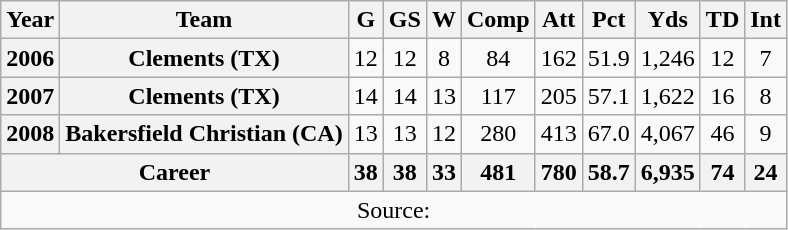<table class="wikitable" style="text-align:center;">
<tr>
<th>Year</th>
<th>Team</th>
<th>G</th>
<th>GS</th>
<th>W</th>
<th>Comp</th>
<th>Att</th>
<th>Pct</th>
<th>Yds</th>
<th>TD</th>
<th>Int</th>
</tr>
<tr>
<th>2006</th>
<th>Clements (TX)</th>
<td>12</td>
<td>12</td>
<td>8</td>
<td>84</td>
<td>162</td>
<td>51.9</td>
<td>1,246</td>
<td>12</td>
<td>7</td>
</tr>
<tr>
<th>2007</th>
<th>Clements (TX)</th>
<td>14</td>
<td>14</td>
<td>13</td>
<td>117</td>
<td>205</td>
<td>57.1</td>
<td>1,622</td>
<td>16</td>
<td>8</td>
</tr>
<tr>
<th>2008</th>
<th>Bakersfield Christian (CA)</th>
<td>13</td>
<td>13</td>
<td>12</td>
<td>280</td>
<td>413</td>
<td>67.0</td>
<td>4,067</td>
<td>46</td>
<td>9</td>
</tr>
<tr>
<th colspan="2">Career</th>
<th>38</th>
<th>38</th>
<th>33</th>
<th>481</th>
<th>780</th>
<th>58.7</th>
<th>6,935</th>
<th>74</th>
<th>24</th>
</tr>
<tr>
<td colspan="11">Source:</td>
</tr>
</table>
